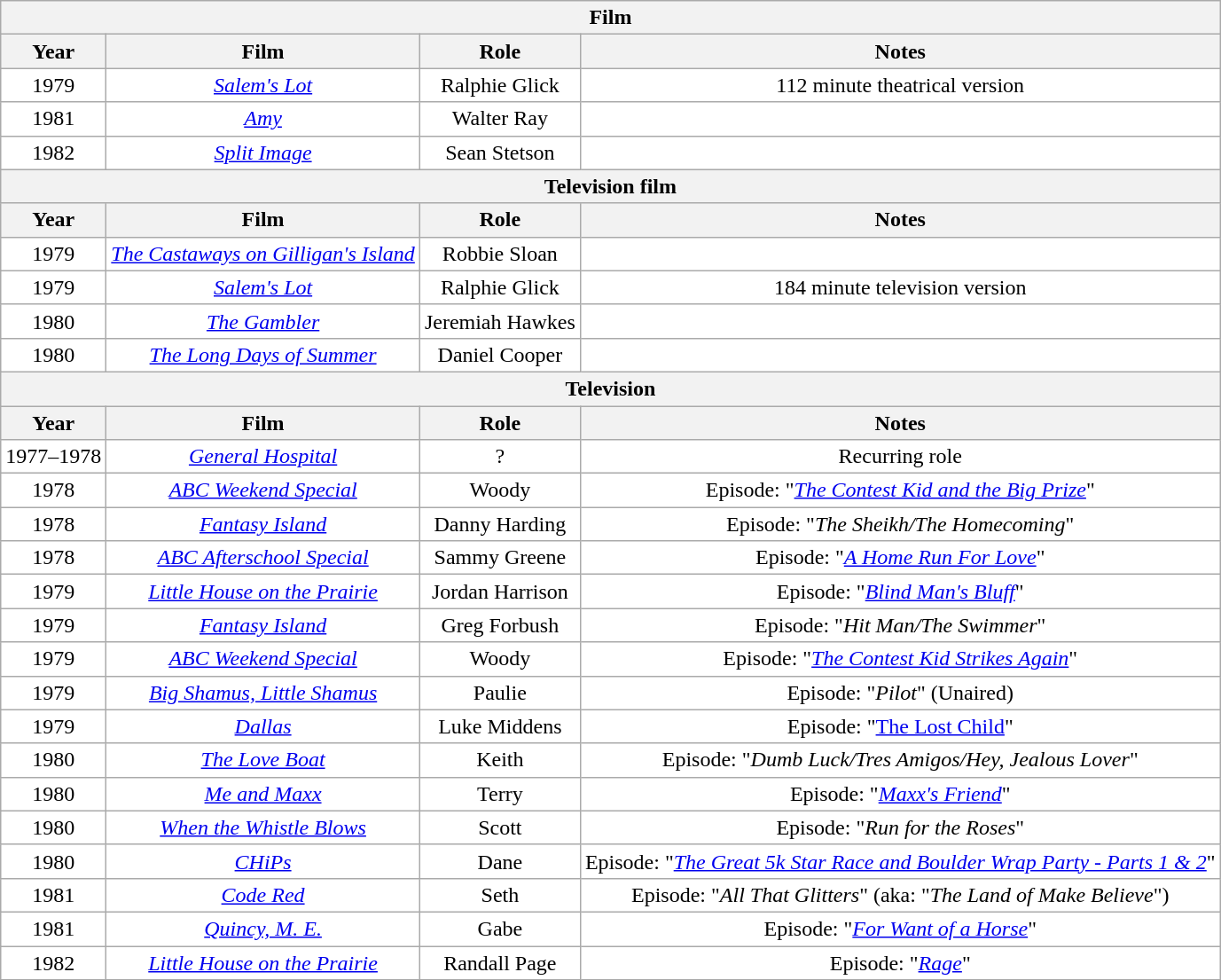<table class="wikitable" rowspan=5; style="text-align: center; background:#ffffff;">
<tr>
<th colspan=4>Film</th>
</tr>
<tr>
<th>Year</th>
<th>Film</th>
<th>Role</th>
<th>Notes</th>
</tr>
<tr>
<td>1979</td>
<td><em><a href='#'>Salem's Lot</a></em></td>
<td>Ralphie Glick</td>
<td>112 minute theatrical version</td>
</tr>
<tr>
<td>1981</td>
<td><em><a href='#'>Amy</a></em></td>
<td>Walter Ray</td>
<td></td>
</tr>
<tr>
<td>1982</td>
<td><em><a href='#'>Split Image</a></em></td>
<td>Sean Stetson</td>
<td></td>
</tr>
<tr align="center">
<th colspan=4>Television film</th>
</tr>
<tr>
<th>Year</th>
<th>Film</th>
<th>Role</th>
<th>Notes</th>
</tr>
<tr>
<td>1979</td>
<td><em><a href='#'>The Castaways on Gilligan's Island</a></em></td>
<td>Robbie Sloan</td>
<td></td>
</tr>
<tr>
<td>1979</td>
<td><em><a href='#'>Salem's Lot</a></em></td>
<td>Ralphie Glick</td>
<td>184 minute television version</td>
</tr>
<tr>
<td>1980</td>
<td><em><a href='#'>The Gambler</a></em></td>
<td>Jeremiah Hawkes</td>
<td></td>
</tr>
<tr>
<td>1980</td>
<td><em><a href='#'>The Long Days of Summer</a></em></td>
<td>Daniel Cooper</td>
<td></td>
</tr>
<tr align="center">
<th colspan=4>Television</th>
</tr>
<tr>
<th>Year</th>
<th>Film</th>
<th>Role</th>
<th>Notes</th>
</tr>
<tr>
<td>1977–1978</td>
<td><em><a href='#'>General Hospital</a></em></td>
<td align=center>?</td>
<td>Recurring role</td>
</tr>
<tr>
<td>1978</td>
<td><em><a href='#'>ABC Weekend Special</a></em></td>
<td>Woody</td>
<td>Episode: "<em><a href='#'>The Contest Kid and the Big Prize</a></em>"</td>
</tr>
<tr>
<td>1978</td>
<td><em><a href='#'>Fantasy Island</a></em></td>
<td>Danny Harding</td>
<td>Episode: "<em>The Sheikh/The Homecoming</em>"</td>
</tr>
<tr>
<td>1978</td>
<td><em><a href='#'>ABC Afterschool Special</a></em></td>
<td>Sammy Greene</td>
<td>Episode: "<em><a href='#'>A Home Run For Love</a></em>"</td>
</tr>
<tr>
<td>1979</td>
<td><em><a href='#'>Little House on the Prairie</a></em></td>
<td>Jordan Harrison</td>
<td>Episode: "<em><a href='#'>Blind Man's Bluff</a></em>"</td>
</tr>
<tr>
<td>1979</td>
<td><em><a href='#'>Fantasy Island</a></em></td>
<td>Greg Forbush</td>
<td>Episode: "<em>Hit Man/The Swimmer</em>"</td>
</tr>
<tr>
<td>1979</td>
<td><em><a href='#'>ABC Weekend Special</a></em></td>
<td>Woody</td>
<td>Episode: "<em><a href='#'>The Contest Kid Strikes Again</a></em>"</td>
</tr>
<tr>
<td>1979</td>
<td><em><a href='#'>Big Shamus, Little Shamus</a></em></td>
<td>Paulie</td>
<td>Episode: "<em>Pilot</em>" (Unaired)</td>
</tr>
<tr>
<td>1979</td>
<td><em><a href='#'>Dallas</a></em></td>
<td>Luke Middens</td>
<td>Episode: "<a href='#'>The Lost Child</a>"</td>
</tr>
<tr>
<td>1980</td>
<td><em><a href='#'>The Love Boat</a></em></td>
<td>Keith</td>
<td>Episode: "<em>Dumb Luck/Tres Amigos/Hey, Jealous Lover</em>"</td>
</tr>
<tr>
<td>1980</td>
<td><em><a href='#'>Me and Maxx</a></em></td>
<td>Terry</td>
<td>Episode: "<em><a href='#'>Maxx's Friend</a></em>"</td>
</tr>
<tr>
<td>1980</td>
<td><em><a href='#'>When the Whistle Blows</a></em></td>
<td>Scott</td>
<td>Episode: "<em>Run for the Roses</em>"</td>
</tr>
<tr>
<td>1980</td>
<td><em><a href='#'>CHiPs</a></em></td>
<td>Dane</td>
<td>Episode: "<em><a href='#'>The Great 5k Star Race and Boulder Wrap Party - Parts 1 & 2</a></em>"</td>
</tr>
<tr>
<td>1981</td>
<td><em><a href='#'>Code Red</a></em></td>
<td>Seth</td>
<td>Episode: "<em>All That Glitters</em>" (aka: "<em>The Land of Make Believe</em>")</td>
</tr>
<tr>
<td>1981</td>
<td><em><a href='#'>Quincy, M. E.</a></em></td>
<td>Gabe</td>
<td>Episode: "<em><a href='#'>For Want of a Horse</a></em>"</td>
</tr>
<tr>
<td>1982</td>
<td><em><a href='#'>Little House on the Prairie</a></em></td>
<td>Randall Page</td>
<td>Episode: "<em><a href='#'>Rage</a></em>"</td>
</tr>
</table>
